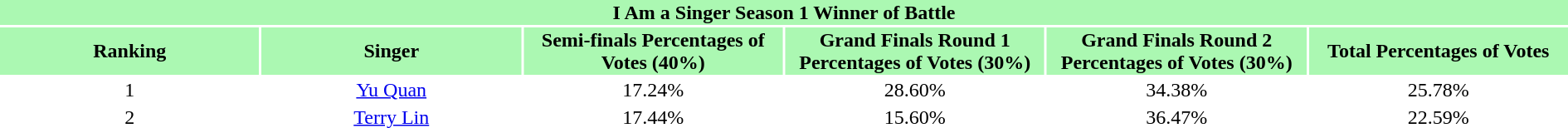<table class="wikitalble" width="100%" style="text-align:center">
<tr align=center style="background:#ABF8B2">
<td colspan="6"><div><strong>I Am a Singer Season 1 Winner of Battle </strong></div></td>
</tr>
<tr align=center style="background:#ABF8B2">
<td style="width:16%"><strong>Ranking</strong></td>
<td style="width:16%"><strong>Singer</strong></td>
<td style="width:16%"><strong>Semi-finals Percentages of Votes (40%)</strong></td>
<td style="width:16%"><strong>Grand Finals Round 1 Percentages of Votes (30%)</strong></td>
<td style="width:16%"><strong>Grand Finals Round 2 Percentages of Votes (30%)</strong></td>
<td style="width:16%"><strong>Total Percentages of Votes</strong></td>
</tr>
<tr>
<td>1</td>
<td><a href='#'>Yu Quan</a></td>
<td>17.24%</td>
<td>28.60%</td>
<td>34.38%</td>
<td>25.78%</td>
</tr>
<tr>
<td>2</td>
<td><a href='#'>Terry Lin</a></td>
<td>17.44%</td>
<td>15.60%</td>
<td>36.47%</td>
<td>22.59%</td>
</tr>
</table>
